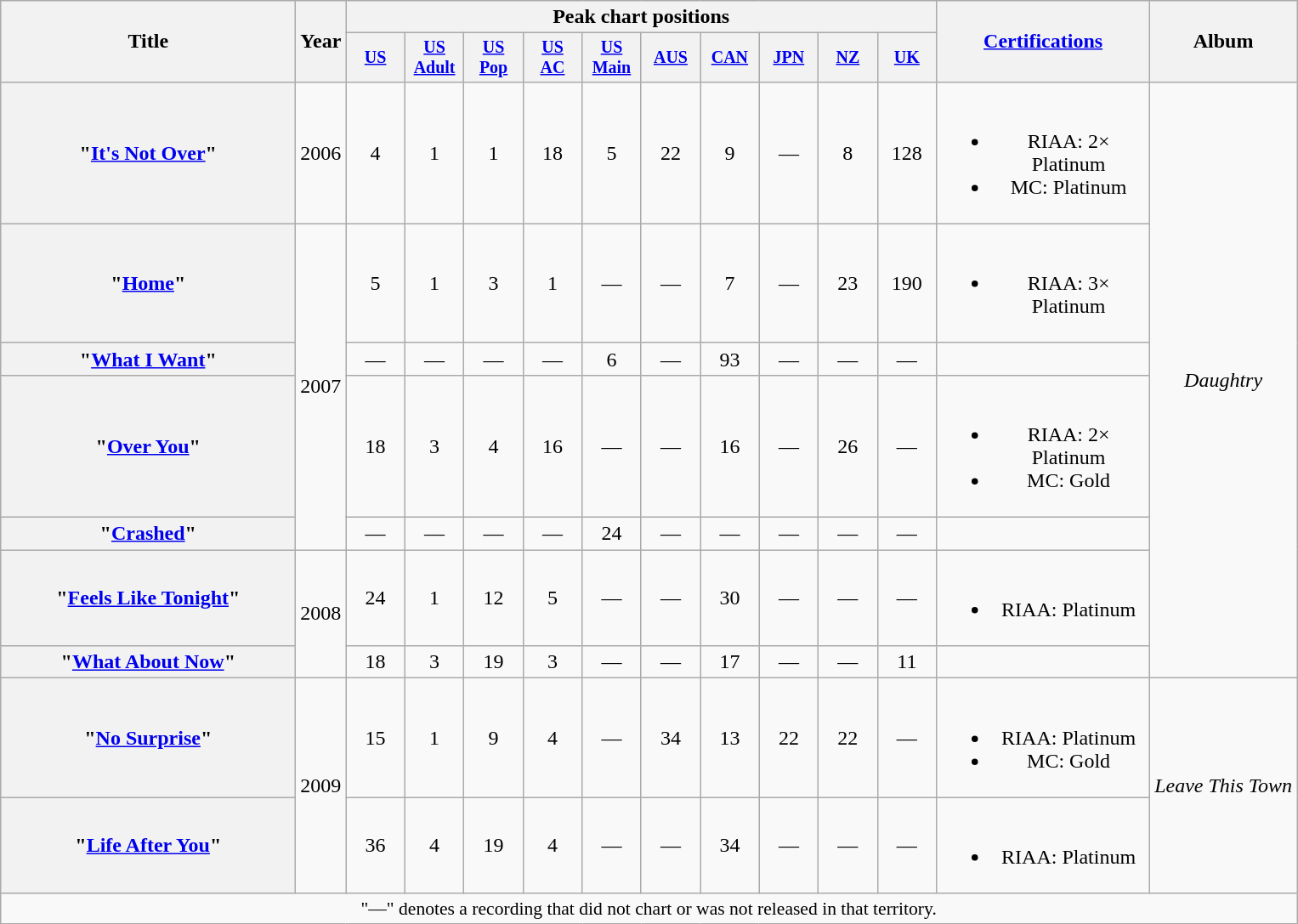<table class="wikitable plainrowheaders" style="text-align:center;" border="1">
<tr>
<th scope="col" rowspan="2" style="width:14em;">Title</th>
<th scope="col" rowspan="2">Year</th>
<th scope="col" colspan="10">Peak chart positions</th>
<th scope="col" rowspan="2" style="width:10em;"><a href='#'>Certifications</a></th>
<th scope="col" rowspan="2">Album</th>
</tr>
<tr style="font-size:smaller;">
<th scope="col" style="width:3em;"><a href='#'>US</a><br></th>
<th scope="col" style="width:3em;"><a href='#'>US<br>Adult</a><br></th>
<th scope="col" style="width:3em;"><a href='#'>US<br>Pop</a><br></th>
<th scope="col" style="width:3em;"><a href='#'>US<br>AC</a><br></th>
<th scope="col" style="width:3em;"><a href='#'>US <br>Main</a><br></th>
<th scope="col" style="width:3em;"><a href='#'>AUS</a><br></th>
<th scope="col" style="width:3em;"><a href='#'>CAN</a><br></th>
<th scope="col" style="width:3em;"><a href='#'>JPN</a><br></th>
<th scope="col" style="width:3em;"><a href='#'>NZ</a><br></th>
<th scope="col" style="width:3em;"><a href='#'>UK</a><br></th>
</tr>
<tr>
<th scope="row">"<a href='#'>It's Not Over</a>"</th>
<td>2006</td>
<td>4</td>
<td>1</td>
<td>1</td>
<td>18</td>
<td>5</td>
<td>22</td>
<td>9</td>
<td>—</td>
<td>8</td>
<td>128</td>
<td><br><ul><li>RIAA: 2× Platinum</li><li>MC: Platinum</li></ul></td>
<td rowspan="7"><em>Daughtry</em></td>
</tr>
<tr>
<th scope="row">"<a href='#'>Home</a>"</th>
<td rowspan="4">2007</td>
<td>5</td>
<td>1</td>
<td>3</td>
<td>1</td>
<td>—</td>
<td>—</td>
<td>7</td>
<td>—</td>
<td>23</td>
<td>190</td>
<td><br><ul><li>RIAA: 3× Platinum</li></ul></td>
</tr>
<tr>
<th scope="row">"<a href='#'>What I Want</a>" </th>
<td>—</td>
<td>—</td>
<td>—</td>
<td>—</td>
<td>6</td>
<td>—</td>
<td>93</td>
<td>—</td>
<td>—</td>
<td>—</td>
<td></td>
</tr>
<tr>
<th scope="row">"<a href='#'>Over You</a>"</th>
<td>18</td>
<td>3</td>
<td>4</td>
<td>16</td>
<td>—</td>
<td>—</td>
<td>16</td>
<td>—</td>
<td>26</td>
<td>—</td>
<td><br><ul><li>RIAA: 2× Platinum</li><li>MC: Gold</li></ul></td>
</tr>
<tr>
<th scope="row">"<a href='#'>Crashed</a>"</th>
<td>—</td>
<td>—</td>
<td>—</td>
<td>—</td>
<td>24</td>
<td>—</td>
<td>—</td>
<td>—</td>
<td>—</td>
<td>—</td>
<td></td>
</tr>
<tr>
<th scope="row">"<a href='#'>Feels Like Tonight</a>"</th>
<td rowspan="2">2008</td>
<td>24</td>
<td>1</td>
<td>12</td>
<td>5</td>
<td>—</td>
<td>—</td>
<td>30</td>
<td>—</td>
<td>—</td>
<td>—</td>
<td><br><ul><li>RIAA: Platinum</li></ul></td>
</tr>
<tr>
<th scope="row">"<a href='#'>What About Now</a>"</th>
<td>18</td>
<td>3</td>
<td>19</td>
<td>3</td>
<td>—</td>
<td>—</td>
<td>17</td>
<td>—</td>
<td>—</td>
<td>11</td>
<td></td>
</tr>
<tr>
<th scope="row">"<a href='#'>No Surprise</a>"</th>
<td rowspan="2">2009</td>
<td>15</td>
<td>1</td>
<td>9</td>
<td>4</td>
<td>—</td>
<td>34</td>
<td>13</td>
<td>22</td>
<td>22</td>
<td>—</td>
<td><br><ul><li>RIAA: Platinum</li><li>MC: Gold</li></ul></td>
<td rowspan="2"><em>Leave This Town</em></td>
</tr>
<tr>
<th scope="row">"<a href='#'>Life After You</a>"</th>
<td>36</td>
<td>4</td>
<td>19</td>
<td>4</td>
<td>—</td>
<td>—</td>
<td>34</td>
<td>—</td>
<td>—</td>
<td>—</td>
<td><br><ul><li>RIAA: Platinum</li></ul></td>
</tr>
<tr>
<td colspan="15" style="font-size:90%">"—" denotes a recording that did not chart or was not released in that territory.</td>
</tr>
</table>
